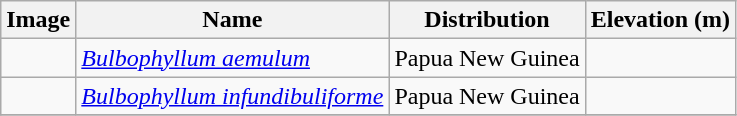<table class="wikitable collapsible">
<tr>
<th>Image</th>
<th>Name</th>
<th>Distribution</th>
<th>Elevation (m)</th>
</tr>
<tr>
<td></td>
<td><em><a href='#'>Bulbophyllum aemulum</a></em> </td>
<td>Papua New Guinea</td>
<td></td>
</tr>
<tr>
<td></td>
<td><em><a href='#'>Bulbophyllum infundibuliforme</a></em> </td>
<td>Papua New Guinea</td>
<td></td>
</tr>
<tr>
</tr>
</table>
